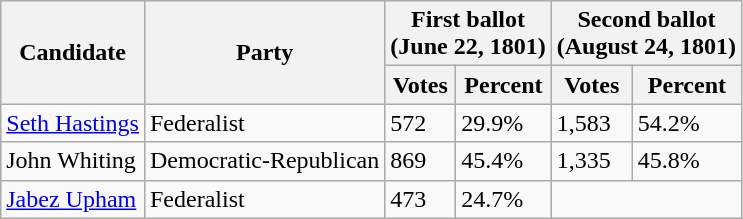<table class=wikitable>
<tr>
<th rowspan=2>Candidate</th>
<th rowspan=2>Party</th>
<th colspan=2>First ballot<br>(June 22, 1801)</th>
<th colspan=2>Second ballot<br>(August 24, 1801)</th>
</tr>
<tr>
<th>Votes</th>
<th>Percent</th>
<th>Votes</th>
<th>Percent</th>
</tr>
<tr>
<td><a href='#'>Seth Hastings</a></td>
<td>Federalist</td>
<td>572</td>
<td>29.9%</td>
<td>1,583</td>
<td>54.2%</td>
</tr>
<tr>
<td>John Whiting</td>
<td>Democratic-Republican</td>
<td>869</td>
<td>45.4%</td>
<td>1,335</td>
<td>45.8%</td>
</tr>
<tr>
<td><a href='#'>Jabez Upham</a></td>
<td>Federalist</td>
<td>473</td>
<td>24.7%</td>
</tr>
</table>
